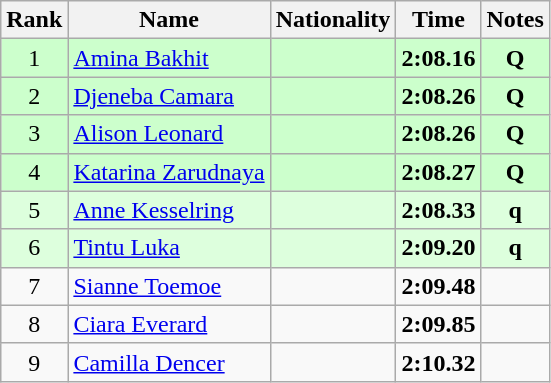<table class="wikitable sortable" style="text-align:center">
<tr>
<th>Rank</th>
<th>Name</th>
<th>Nationality</th>
<th>Time</th>
<th>Notes</th>
</tr>
<tr bgcolor=ccffcc>
<td>1</td>
<td align=left><a href='#'>Amina Bakhit</a></td>
<td align=left></td>
<td><strong>2:08.16</strong></td>
<td><strong>Q</strong></td>
</tr>
<tr bgcolor=ccffcc>
<td>2</td>
<td align=left><a href='#'>Djeneba Camara</a></td>
<td align=left></td>
<td><strong>2:08.26</strong></td>
<td><strong>Q</strong></td>
</tr>
<tr bgcolor=ccffcc>
<td>3</td>
<td align=left><a href='#'>Alison Leonard</a></td>
<td align=left></td>
<td><strong>2:08.26</strong></td>
<td><strong>Q</strong></td>
</tr>
<tr bgcolor=ccffcc>
<td>4</td>
<td align=left><a href='#'>Katarina Zarudnaya</a></td>
<td align=left></td>
<td><strong>2:08.27</strong></td>
<td><strong>Q</strong></td>
</tr>
<tr bgcolor=ddffdd>
<td>5</td>
<td align=left><a href='#'>Anne Kesselring</a></td>
<td align=left></td>
<td><strong>2:08.33</strong></td>
<td><strong>q</strong></td>
</tr>
<tr bgcolor=ddffdd>
<td>6</td>
<td align=left><a href='#'>Tintu Luka</a></td>
<td align=left></td>
<td><strong>2:09.20</strong></td>
<td><strong>q</strong></td>
</tr>
<tr>
<td>7</td>
<td align=left><a href='#'>Sianne Toemoe</a></td>
<td align=left></td>
<td><strong>2:09.48</strong></td>
<td></td>
</tr>
<tr>
<td>8</td>
<td align=left><a href='#'>Ciara Everard</a></td>
<td align=left></td>
<td><strong>2:09.85</strong></td>
<td></td>
</tr>
<tr>
<td>9</td>
<td align=left><a href='#'>Camilla Dencer</a></td>
<td align=left></td>
<td><strong>2:10.32</strong></td>
<td></td>
</tr>
</table>
